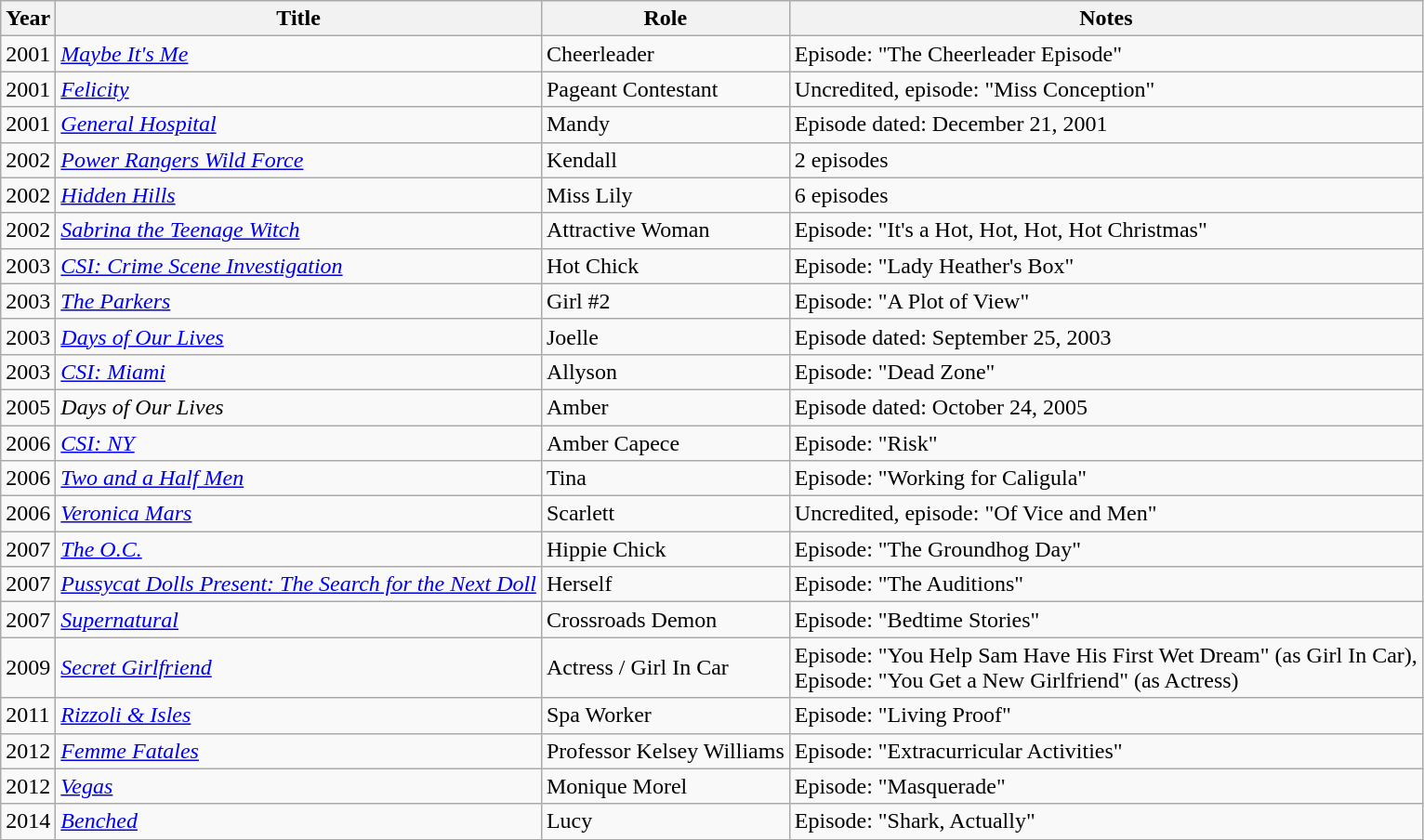<table class="wikitable sortable">
<tr>
<th>Year</th>
<th>Title</th>
<th>Role</th>
<th class="unsortable">Notes</th>
</tr>
<tr>
<td>2001</td>
<td><em><a href='#'>Maybe It's Me</a></em></td>
<td>Cheerleader</td>
<td>Episode: "The Cheerleader Episode"</td>
</tr>
<tr>
<td>2001</td>
<td><em><a href='#'>Felicity</a></em></td>
<td>Pageant Contestant</td>
<td>Uncredited, episode: "Miss Conception"</td>
</tr>
<tr>
<td>2001</td>
<td><em><a href='#'>General Hospital</a></em></td>
<td>Mandy</td>
<td>Episode dated: December 21, 2001</td>
</tr>
<tr>
<td>2002</td>
<td><em><a href='#'>Power Rangers Wild Force</a></em></td>
<td>Kendall</td>
<td>2 episodes</td>
</tr>
<tr>
<td>2002</td>
<td><em><a href='#'>Hidden Hills</a></em></td>
<td>Miss Lily</td>
<td>6 episodes</td>
</tr>
<tr>
<td>2002</td>
<td><em><a href='#'>Sabrina the Teenage Witch</a></em></td>
<td>Attractive Woman</td>
<td>Episode: "It's a Hot, Hot, Hot, Hot Christmas"</td>
</tr>
<tr>
<td>2003</td>
<td><em><a href='#'>CSI: Crime Scene Investigation</a></em></td>
<td>Hot Chick</td>
<td>Episode: "Lady Heather's Box"</td>
</tr>
<tr>
<td>2003</td>
<td><em><a href='#'>The Parkers</a></em></td>
<td>Girl #2</td>
<td>Episode: "A Plot of View"</td>
</tr>
<tr>
<td>2003</td>
<td><em><a href='#'>Days of Our Lives</a></em></td>
<td>Joelle</td>
<td>Episode dated: September 25, 2003</td>
</tr>
<tr>
<td>2003</td>
<td><em><a href='#'>CSI: Miami</a></em></td>
<td>Allyson</td>
<td>Episode: "Dead Zone"</td>
</tr>
<tr>
<td>2005</td>
<td><em>Days of Our Lives</em></td>
<td>Amber</td>
<td>Episode dated: October 24, 2005</td>
</tr>
<tr>
<td>2006</td>
<td><em><a href='#'>CSI: NY</a></em></td>
<td>Amber Capece</td>
<td>Episode: "Risk"</td>
</tr>
<tr>
<td>2006</td>
<td><em><a href='#'>Two and a Half Men</a></em></td>
<td>Tina</td>
<td>Episode: "Working for Caligula"</td>
</tr>
<tr>
<td>2006</td>
<td><em><a href='#'>Veronica Mars</a></em></td>
<td>Scarlett</td>
<td>Uncredited, episode: "Of Vice and Men"</td>
</tr>
<tr>
<td>2007</td>
<td><em><a href='#'>The O.C.</a></em></td>
<td>Hippie Chick</td>
<td>Episode: "The Groundhog Day"</td>
</tr>
<tr>
<td>2007</td>
<td><em><a href='#'>Pussycat Dolls Present: The Search for the Next Doll</a></em></td>
<td>Herself</td>
<td>Episode: "The Auditions"</td>
</tr>
<tr>
<td>2007</td>
<td><em><a href='#'>Supernatural</a></em></td>
<td>Crossroads Demon</td>
<td>Episode: "Bedtime Stories"</td>
</tr>
<tr>
<td>2009</td>
<td><em><a href='#'>Secret Girlfriend</a></em></td>
<td>Actress / Girl In Car</td>
<td>Episode: "You Help Sam Have His First Wet Dream" (as Girl In Car),<br>Episode: "You Get a New Girlfriend" (as Actress)</td>
</tr>
<tr>
<td>2011</td>
<td><em><a href='#'>Rizzoli & Isles</a></em></td>
<td>Spa Worker</td>
<td>Episode: "Living Proof"</td>
</tr>
<tr>
<td>2012</td>
<td><em><a href='#'>Femme Fatales</a></em></td>
<td>Professor Kelsey Williams</td>
<td>Episode: "Extracurricular Activities"</td>
</tr>
<tr>
<td>2012</td>
<td><em><a href='#'>Vegas</a></em></td>
<td>Monique Morel</td>
<td>Episode: "Masquerade"</td>
</tr>
<tr>
<td>2014</td>
<td><em><a href='#'>Benched</a></em></td>
<td>Lucy</td>
<td>Episode: "Shark, Actually"</td>
</tr>
<tr>
</tr>
</table>
